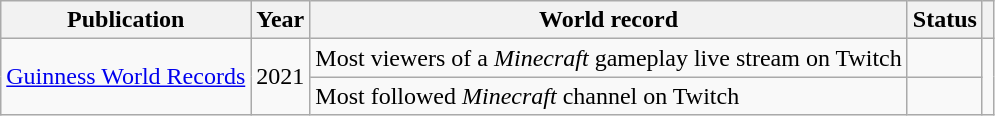<table class="wikitable sortable plainrowheaders">
<tr>
<th>Publication</th>
<th>Year</th>
<th>World record</th>
<th> Status</th>
<th class="unsortable"></th>
</tr>
<tr>
<td rowspan="2"><a href='#'>Guinness World Records</a></td>
<td rowspan="2">2021</td>
<td>Most viewers of a <em>Minecraft</em> gameplay live stream on Twitch</td>
<td></td>
<td rowspan="2" style="text-align:center;"></td>
</tr>
<tr>
<td>Most followed <em>Minecraft</em> channel on Twitch</td>
<td></td>
</tr>
</table>
